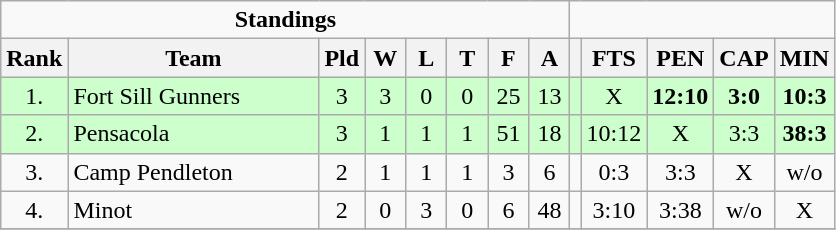<table class="wikitable">
<tr>
<td colspan=8 align=center><strong>Standings</strong></td>
<td colspan=6></td>
</tr>
<tr>
<th bgcolor="#efefef">Rank</th>
<th bgcolor="#efefef" width="160">Team</th>
<th bgcolor="#efefef" width="20">Pld</th>
<th bgcolor="#efefef" width="20">W</th>
<th bgcolor="#efefef" width="20">L</th>
<th bgcolor="#efefef" width="20">T</th>
<th bgcolor="#efefef" width="20">F</th>
<th bgcolor="#efefef" width="20">A</th>
<th bgcolor="#efefef"></th>
<th bgcolor="#efefef" width="20">FTS</th>
<th bgcolor="#efefef" width="20">PEN</th>
<th bgcolor="#efefef" width="20">CAP</th>
<th bgcolor="#efefef" width="20">MIN</th>
</tr>
<tr align=center bgcolor=#ccffcc>
<td>1.</td>
<td align=left>Fort Sill Gunners</td>
<td>3</td>
<td>3</td>
<td>0</td>
<td>0</td>
<td>25</td>
<td>13</td>
<td></td>
<td>X</td>
<td><strong>12:10</strong></td>
<td><strong>3:0</strong></td>
<td><strong>10:3</strong></td>
</tr>
<tr align=center bgcolor=#ccffcc>
<td>2.</td>
<td align=left>Pensacola</td>
<td>3</td>
<td>1</td>
<td>1</td>
<td>1</td>
<td>51</td>
<td>18</td>
<td></td>
<td>10:12</td>
<td>X</td>
<td>3:3</td>
<td><strong>38:3</strong></td>
</tr>
<tr align=center>
<td>3.</td>
<td align=left>Camp Pendleton</td>
<td>2</td>
<td>1</td>
<td>1</td>
<td>1</td>
<td>3</td>
<td>6</td>
<td></td>
<td>0:3</td>
<td>3:3</td>
<td>X</td>
<td>w/o</td>
</tr>
<tr align=center>
<td>4.</td>
<td align=left>Minot</td>
<td>2</td>
<td>0</td>
<td>3</td>
<td>0</td>
<td>6</td>
<td>48</td>
<td></td>
<td>3:10</td>
<td>3:38</td>
<td>w/o</td>
<td>X</td>
</tr>
<tr align=center>
</tr>
</table>
